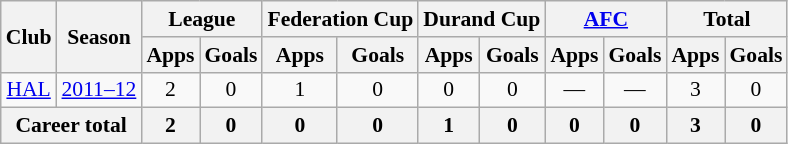<table class="wikitable" style="font-size:90%; text-align:center;">
<tr>
<th rowspan=2>Club</th>
<th rowspan=2>Season</th>
<th colspan=2>League</th>
<th colspan=2>Federation Cup</th>
<th colspan=2>Durand Cup</th>
<th colspan=2><a href='#'>AFC</a></th>
<th colspan=2>Total</th>
</tr>
<tr>
<th>Apps</th>
<th>Goals</th>
<th>Apps</th>
<th>Goals</th>
<th>Apps</th>
<th>Goals</th>
<th>Apps</th>
<th>Goals</th>
<th>Apps</th>
<th>Goals</th>
</tr>
<tr>
<td rowspan=1><a href='#'>HAL</a></td>
<td><a href='#'>2011–12</a></td>
<td>2</td>
<td>0</td>
<td>1</td>
<td>0</td>
<td>0</td>
<td>0</td>
<td>—</td>
<td>—</td>
<td>3</td>
<td>0</td>
</tr>
<tr>
<th colspan=2>Career total</th>
<th>2</th>
<th>0</th>
<th>0</th>
<th>0</th>
<th>1</th>
<th>0</th>
<th>0</th>
<th>0</th>
<th>3</th>
<th>0</th>
</tr>
</table>
